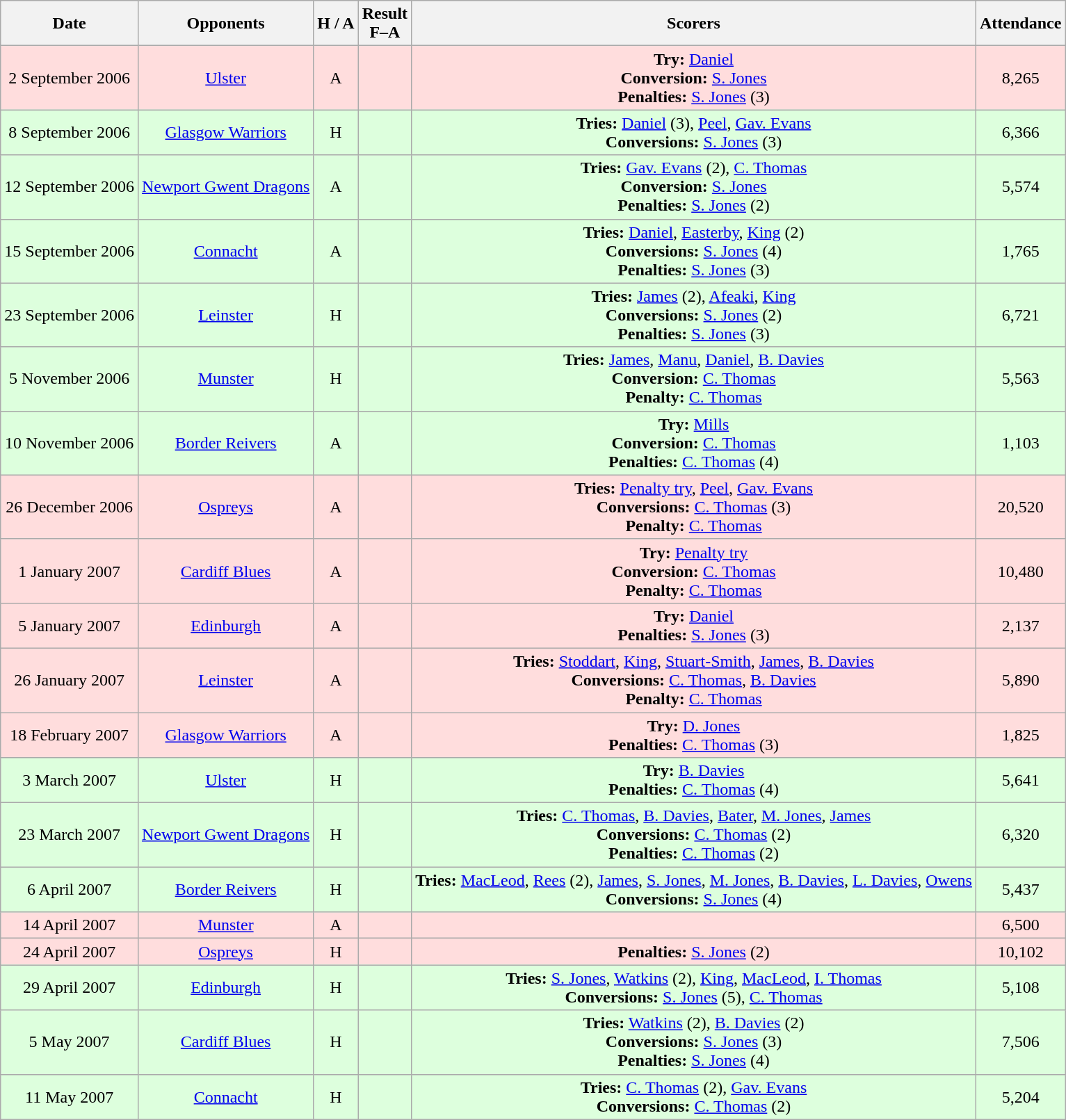<table class="wikitable" style="text-align:center">
<tr>
<th>Date</th>
<th>Opponents</th>
<th>H / A</th>
<th>Result<br>F–A</th>
<th>Scorers</th>
<th>Attendance</th>
</tr>
<tr style="background:#ffdddd">
<td>2 September 2006</td>
<td><a href='#'>Ulster</a></td>
<td>A</td>
<td></td>
<td><strong>Try:</strong> <a href='#'>Daniel</a><br><strong>Conversion:</strong> <a href='#'>S. Jones</a><br><strong>Penalties:</strong> <a href='#'>S. Jones</a> (3)</td>
<td>8,265</td>
</tr>
<tr style="background:#ddffdd">
<td>8 September 2006</td>
<td><a href='#'>Glasgow Warriors</a></td>
<td>H</td>
<td></td>
<td><strong>Tries:</strong> <a href='#'>Daniel</a> (3), <a href='#'>Peel</a>, <a href='#'>Gav. Evans</a><br><strong>Conversions:</strong> <a href='#'>S. Jones</a> (3)</td>
<td>6,366</td>
</tr>
<tr style="background:#ddffdd">
<td>12 September 2006</td>
<td><a href='#'>Newport Gwent Dragons</a></td>
<td>A</td>
<td></td>
<td><strong>Tries:</strong> <a href='#'>Gav. Evans</a> (2), <a href='#'>C. Thomas</a><br><strong>Conversion:</strong> <a href='#'>S. Jones</a><br><strong>Penalties:</strong> <a href='#'>S. Jones</a> (2)</td>
<td>5,574</td>
</tr>
<tr style="background:#ddffdd">
<td>15 September 2006</td>
<td><a href='#'>Connacht</a></td>
<td>A</td>
<td></td>
<td><strong>Tries:</strong> <a href='#'>Daniel</a>, <a href='#'>Easterby</a>, <a href='#'>King</a> (2)<br><strong>Conversions:</strong> <a href='#'>S. Jones</a> (4)<br><strong>Penalties:</strong> <a href='#'>S. Jones</a> (3)</td>
<td>1,765</td>
</tr>
<tr style="background:#ddffdd">
<td>23 September 2006</td>
<td><a href='#'>Leinster</a></td>
<td>H</td>
<td></td>
<td><strong>Tries:</strong> <a href='#'>James</a> (2), <a href='#'>Afeaki</a>, <a href='#'>King</a><br><strong>Conversions:</strong> <a href='#'>S. Jones</a> (2)<br><strong>Penalties:</strong> <a href='#'>S. Jones</a> (3)</td>
<td>6,721</td>
</tr>
<tr style="background:#ddffdd">
<td>5 November 2006</td>
<td><a href='#'>Munster</a></td>
<td>H</td>
<td></td>
<td><strong>Tries:</strong> <a href='#'>James</a>, <a href='#'>Manu</a>, <a href='#'>Daniel</a>, <a href='#'>B. Davies</a><br><strong>Conversion:</strong> <a href='#'>C. Thomas</a><br><strong>Penalty:</strong> <a href='#'>C. Thomas</a></td>
<td>5,563</td>
</tr>
<tr style="background:#ddffdd">
<td>10 November 2006</td>
<td><a href='#'>Border Reivers</a></td>
<td>A</td>
<td></td>
<td><strong>Try:</strong> <a href='#'>Mills</a><br><strong>Conversion:</strong> <a href='#'>C. Thomas</a><br><strong>Penalties:</strong> <a href='#'>C. Thomas</a> (4)</td>
<td>1,103</td>
</tr>
<tr style="background:#ffdddd">
<td>26 December 2006</td>
<td><a href='#'>Ospreys</a></td>
<td>A</td>
<td></td>
<td><strong>Tries:</strong> <a href='#'>Penalty try</a>, <a href='#'>Peel</a>, <a href='#'>Gav. Evans</a><br><strong>Conversions:</strong> <a href='#'>C. Thomas</a> (3)<br><strong>Penalty:</strong> <a href='#'>C. Thomas</a></td>
<td>20,520</td>
</tr>
<tr style="background:#ffdddd">
<td>1 January 2007</td>
<td><a href='#'>Cardiff Blues</a></td>
<td>A</td>
<td></td>
<td><strong>Try:</strong> <a href='#'>Penalty try</a><br><strong>Conversion:</strong> <a href='#'>C. Thomas</a><br><strong>Penalty:</strong> <a href='#'>C. Thomas</a></td>
<td>10,480</td>
</tr>
<tr style="background:#ffdddd">
<td>5 January 2007</td>
<td><a href='#'>Edinburgh</a></td>
<td>A</td>
<td></td>
<td><strong>Try:</strong> <a href='#'>Daniel</a><br><strong>Penalties:</strong> <a href='#'>S. Jones</a> (3)</td>
<td>2,137</td>
</tr>
<tr style="background:#ffdddd">
<td>26 January 2007</td>
<td><a href='#'>Leinster</a></td>
<td>A</td>
<td></td>
<td><strong>Tries:</strong> <a href='#'>Stoddart</a>, <a href='#'>King</a>, <a href='#'>Stuart-Smith</a>, <a href='#'>James</a>, <a href='#'>B. Davies</a><br><strong>Conversions:</strong> <a href='#'>C. Thomas</a>, <a href='#'>B. Davies</a><br><strong>Penalty:</strong> <a href='#'>C. Thomas</a></td>
<td>5,890</td>
</tr>
<tr style="background:#ffdddd">
<td>18 February 2007</td>
<td><a href='#'>Glasgow Warriors</a></td>
<td>A</td>
<td></td>
<td><strong>Try:</strong> <a href='#'>D. Jones</a><br><strong>Penalties:</strong> <a href='#'>C. Thomas</a> (3)</td>
<td>1,825</td>
</tr>
<tr style="background:#ddffdd">
<td>3 March 2007</td>
<td><a href='#'>Ulster</a></td>
<td>H</td>
<td></td>
<td><strong>Try:</strong> <a href='#'>B. Davies</a><br><strong>Penalties:</strong> <a href='#'>C. Thomas</a> (4)</td>
<td>5,641</td>
</tr>
<tr style="background:#ddffdd">
<td>23 March 2007</td>
<td><a href='#'>Newport Gwent Dragons</a></td>
<td>H</td>
<td></td>
<td><strong>Tries:</strong> <a href='#'>C. Thomas</a>, <a href='#'>B. Davies</a>, <a href='#'>Bater</a>, <a href='#'>M. Jones</a>, <a href='#'>James</a><br><strong>Conversions:</strong> <a href='#'>C. Thomas</a> (2)<br><strong>Penalties:</strong> <a href='#'>C. Thomas</a> (2)</td>
<td>6,320</td>
</tr>
<tr style="background:#ddffdd">
<td>6 April 2007</td>
<td><a href='#'>Border Reivers</a></td>
<td>H</td>
<td></td>
<td><strong>Tries:</strong> <a href='#'>MacLeod</a>, <a href='#'>Rees</a> (2), <a href='#'>James</a>, <a href='#'>S. Jones</a>, <a href='#'>M. Jones</a>, <a href='#'>B. Davies</a>, <a href='#'>L. Davies</a>, <a href='#'>Owens</a><br><strong>Conversions:</strong> <a href='#'>S. Jones</a> (4)</td>
<td>5,437</td>
</tr>
<tr style="background:#ffdddd">
<td>14 April 2007</td>
<td><a href='#'>Munster</a></td>
<td>A</td>
<td></td>
<td></td>
<td>6,500</td>
</tr>
<tr style="background:#ffdddd">
<td>24 April 2007</td>
<td><a href='#'>Ospreys</a></td>
<td>H</td>
<td></td>
<td><strong>Penalties:</strong> <a href='#'>S. Jones</a> (2)</td>
<td>10,102</td>
</tr>
<tr style="background:#ddffdd">
<td>29 April 2007</td>
<td><a href='#'>Edinburgh</a></td>
<td>H</td>
<td></td>
<td><strong>Tries:</strong> <a href='#'>S. Jones</a>, <a href='#'>Watkins</a> (2), <a href='#'>King</a>, <a href='#'>MacLeod</a>, <a href='#'>I. Thomas</a><br><strong>Conversions:</strong> <a href='#'>S. Jones</a> (5), <a href='#'>C. Thomas</a></td>
<td>5,108</td>
</tr>
<tr style="background:#ddffdd">
<td>5 May 2007</td>
<td><a href='#'>Cardiff Blues</a></td>
<td>H</td>
<td></td>
<td><strong>Tries:</strong> <a href='#'>Watkins</a> (2), <a href='#'>B. Davies</a> (2)<br><strong>Conversions:</strong> <a href='#'>S. Jones</a> (3)<br><strong>Penalties:</strong> <a href='#'>S. Jones</a> (4)</td>
<td>7,506</td>
</tr>
<tr style="background:#ddffdd">
<td>11 May 2007</td>
<td><a href='#'>Connacht</a></td>
<td>H</td>
<td></td>
<td><strong>Tries:</strong> <a href='#'>C. Thomas</a> (2), <a href='#'>Gav. Evans</a><br><strong>Conversions:</strong> <a href='#'>C. Thomas</a> (2)</td>
<td>5,204</td>
</tr>
</table>
